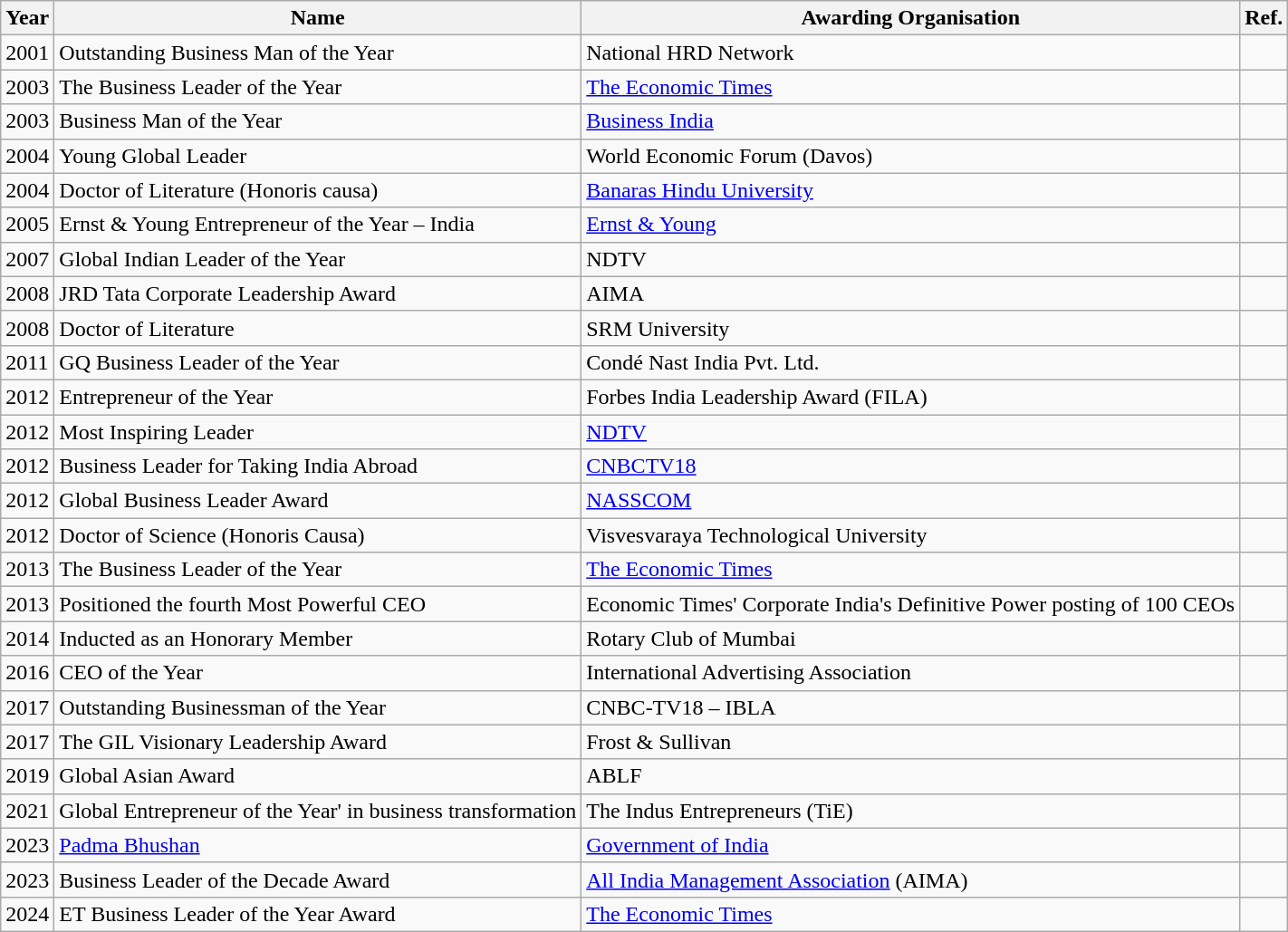<table class="wikitable">
<tr>
<th>Year</th>
<th>Name</th>
<th>Awarding Organisation</th>
<th>Ref.</th>
</tr>
<tr>
<td>2001</td>
<td>Outstanding Business Man of the Year</td>
<td>National HRD Network</td>
<td></td>
</tr>
<tr>
<td>2003</td>
<td>The Business Leader of the Year</td>
<td><a href='#'>The Economic Times</a></td>
<td></td>
</tr>
<tr>
<td>2003</td>
<td>Business Man of the Year</td>
<td><a href='#'>Business India</a></td>
<td></td>
</tr>
<tr>
<td>2004</td>
<td>Young Global Leader</td>
<td>World Economic Forum (Davos)</td>
<td></td>
</tr>
<tr>
<td>2004</td>
<td>Doctor of Literature (Honoris causa)</td>
<td><a href='#'>Banaras Hindu University</a></td>
<td></td>
</tr>
<tr>
<td>2005</td>
<td>Ernst & Young Entrepreneur of the Year – India</td>
<td><a href='#'>Ernst & Young</a></td>
<td></td>
</tr>
<tr>
<td>2007</td>
<td>Global Indian Leader of the Year</td>
<td>NDTV</td>
<td></td>
</tr>
<tr>
<td>2008</td>
<td>JRD Tata Corporate Leadership Award</td>
<td>AIMA</td>
<td></td>
</tr>
<tr>
<td>2008</td>
<td>Doctor of Literature</td>
<td>SRM University</td>
<td></td>
</tr>
<tr>
<td>2011</td>
<td>GQ Business Leader of the Year</td>
<td>Condé Nast India Pvt. Ltd.</td>
<td></td>
</tr>
<tr>
<td>2012</td>
<td>Entrepreneur of the Year</td>
<td>Forbes India Leadership Award (FILA)</td>
<td></td>
</tr>
<tr>
<td>2012</td>
<td>Most Inspiring Leader</td>
<td><a href='#'>NDTV</a></td>
<td></td>
</tr>
<tr>
<td>2012</td>
<td>Business Leader for Taking India Abroad</td>
<td><a href='#'>CNBCTV18</a></td>
<td></td>
</tr>
<tr>
<td>2012</td>
<td>Global Business Leader Award</td>
<td><a href='#'>NASSCOM</a></td>
<td></td>
</tr>
<tr>
<td>2012</td>
<td>Doctor of Science (Honoris Causa)</td>
<td>Visvesvaraya Technological University</td>
<td></td>
</tr>
<tr>
<td>2013</td>
<td>The Business Leader of the Year</td>
<td><a href='#'>The Economic Times</a></td>
<td></td>
</tr>
<tr>
<td>2013</td>
<td>Positioned the fourth Most Powerful CEO</td>
<td>Economic Times' Corporate India's Definitive Power posting of 100 CEOs</td>
<td></td>
</tr>
<tr>
<td>2014</td>
<td>Inducted as an Honorary Member</td>
<td>Rotary Club of Mumbai</td>
<td></td>
</tr>
<tr>
<td>2016</td>
<td>CEO of the Year</td>
<td>International Advertising Association</td>
<td></td>
</tr>
<tr>
<td>2017</td>
<td>Outstanding Businessman of the Year</td>
<td>CNBC-TV18 – IBLA</td>
<td></td>
</tr>
<tr>
<td>2017</td>
<td>The GIL Visionary Leadership Award</td>
<td>Frost & Sullivan</td>
<td></td>
</tr>
<tr>
<td>2019</td>
<td>Global Asian Award</td>
<td>ABLF</td>
<td></td>
</tr>
<tr>
<td>2021</td>
<td>Global Entrepreneur of the Year' in business transformation</td>
<td>The Indus Entrepreneurs (TiE)</td>
<td></td>
</tr>
<tr>
<td>2023</td>
<td><a href='#'>Padma Bhushan</a></td>
<td><a href='#'>Government of India</a></td>
<td></td>
</tr>
<tr>
<td>2023</td>
<td>Business Leader of the Decade Award</td>
<td><a href='#'>All India Management Association</a> (AIMA)</td>
<td></td>
</tr>
<tr>
<td>2024</td>
<td>ET Business Leader of the Year Award</td>
<td><a href='#'>The Economic Times</a></td>
<td></td>
</tr>
</table>
